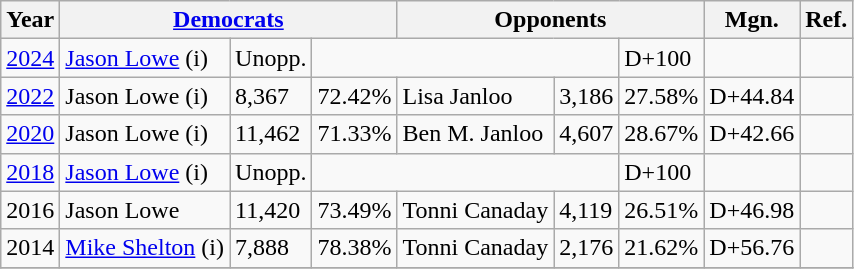<table class="wikitable">
<tr>
<th>Year</th>
<th colspan=3><a href='#'>Democrats</a></th>
<th colspan=3>Opponents</th>
<th>Mgn.</th>
<th>Ref.</th>
</tr>
<tr>
<td><a href='#'>2024</a></td>
<td><a href='#'>Jason Lowe</a> (i)</td>
<td>Unopp.</td>
<td colspan=3></td>
<td>D+100</td>
<td></td>
</tr>
<tr>
<td><a href='#'>2022</a></td>
<td>Jason Lowe (i)</td>
<td>8,367</td>
<td>72.42%</td>
<td>Lisa Janloo</td>
<td>3,186</td>
<td>27.58%</td>
<td>D+44.84</td>
<td></td>
</tr>
<tr>
<td><a href='#'>2020</a></td>
<td>Jason Lowe (i)</td>
<td>11,462</td>
<td>71.33%</td>
<td>Ben M. Janloo</td>
<td>4,607</td>
<td>28.67%</td>
<td>D+42.66</td>
<td></td>
</tr>
<tr>
<td><a href='#'>2018</a></td>
<td><a href='#'>Jason Lowe</a> (i)</td>
<td>Unopp.</td>
<td colspan=3></td>
<td>D+100</td>
<td></td>
</tr>
<tr>
<td>2016</td>
<td>Jason Lowe</td>
<td>11,420</td>
<td>73.49%</td>
<td>Tonni Canaday</td>
<td>4,119</td>
<td>26.51%</td>
<td>D+46.98</td>
<td></td>
</tr>
<tr>
<td>2014</td>
<td><a href='#'>Mike Shelton</a> (i)</td>
<td>7,888</td>
<td>78.38%</td>
<td>Tonni Canaday</td>
<td>2,176</td>
<td>21.62%</td>
<td>D+56.76</td>
<td></td>
</tr>
<tr>
</tr>
</table>
